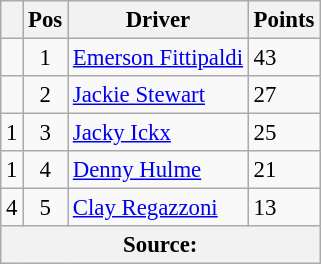<table class="wikitable" style="font-size: 95%;">
<tr>
<th></th>
<th>Pos</th>
<th>Driver</th>
<th>Points</th>
</tr>
<tr>
<td align="left"></td>
<td align="center">1</td>
<td> <a href='#'>Emerson Fittipaldi</a></td>
<td align="left">43</td>
</tr>
<tr>
<td align="left"></td>
<td align="center">2</td>
<td> <a href='#'>Jackie Stewart</a></td>
<td align="left">27</td>
</tr>
<tr>
<td align="left"> 1</td>
<td align="center">3</td>
<td> <a href='#'>Jacky Ickx</a></td>
<td align="left">25</td>
</tr>
<tr>
<td align="left"> 1</td>
<td align="center">4</td>
<td> <a href='#'>Denny Hulme</a></td>
<td align="left">21</td>
</tr>
<tr>
<td align="left"> 4</td>
<td align="center">5</td>
<td> <a href='#'>Clay Regazzoni</a></td>
<td align="left">13</td>
</tr>
<tr>
<th colspan=4>Source: </th>
</tr>
</table>
